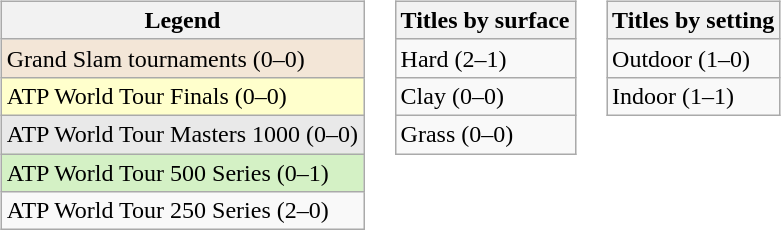<table>
<tr valign="top">
<td><br><table class="wikitable">
<tr>
<th>Legend</th>
</tr>
<tr style="background:#f3e6d7;">
<td>Grand Slam tournaments (0–0)</td>
</tr>
<tr style="background:#ffffcc;">
<td>ATP World Tour Finals (0–0)</td>
</tr>
<tr style="background:#e9e9e9;">
<td>ATP World Tour Masters 1000 (0–0)</td>
</tr>
<tr style="background:#d4f1c5;">
<td>ATP World Tour 500 Series (0–1)</td>
</tr>
<tr>
<td>ATP World Tour 250 Series (2–0)</td>
</tr>
</table>
</td>
<td><br><table class="wikitable">
<tr>
<th>Titles by surface</th>
</tr>
<tr>
<td>Hard (2–1)</td>
</tr>
<tr>
<td>Clay (0–0)</td>
</tr>
<tr>
<td>Grass (0–0)</td>
</tr>
</table>
</td>
<td><br><table class="wikitable">
<tr>
<th>Titles by setting</th>
</tr>
<tr>
<td>Outdoor (1–0)</td>
</tr>
<tr>
<td>Indoor (1–1)</td>
</tr>
</table>
</td>
</tr>
</table>
